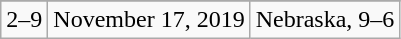<table class="wikitable">
<tr align="center">
</tr>
<tr align="center">
<td>2–9</td>
<td>November 17, 2019</td>
<td>Nebraska, 9–6</td>
</tr>
</table>
